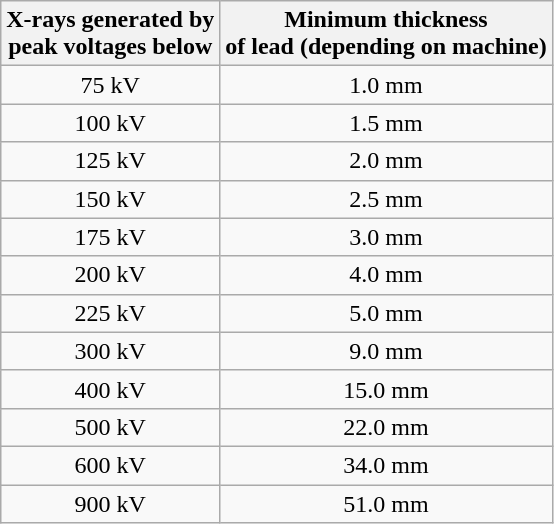<table class="wikitable floatright" style = "text-align:center">
<tr>
<th>X-rays generated by<br>peak voltages below</th>
<th>Minimum thickness<br> of lead (depending on machine)</th>
</tr>
<tr>
<td>75 kV</td>
<td>1.0 mm</td>
</tr>
<tr>
<td>100 kV</td>
<td>1.5 mm</td>
</tr>
<tr>
<td>125 kV</td>
<td>2.0 mm</td>
</tr>
<tr>
<td>150 kV</td>
<td>2.5 mm</td>
</tr>
<tr>
<td>175 kV</td>
<td>3.0 mm</td>
</tr>
<tr>
<td>200 kV</td>
<td>4.0 mm</td>
</tr>
<tr>
<td>225 kV</td>
<td>5.0 mm</td>
</tr>
<tr>
<td>300 kV</td>
<td>9.0 mm</td>
</tr>
<tr>
<td>400 kV</td>
<td>15.0 mm</td>
</tr>
<tr>
<td>500 kV</td>
<td>22.0 mm</td>
</tr>
<tr>
<td>600 kV</td>
<td>34.0 mm</td>
</tr>
<tr>
<td>900 kV</td>
<td>51.0 mm</td>
</tr>
</table>
